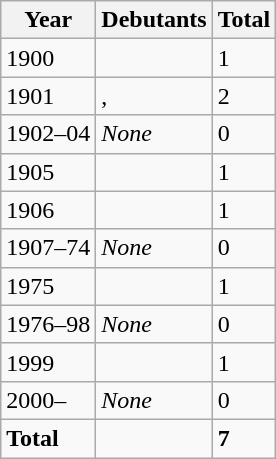<table class="wikitable">
<tr>
<th>Year</th>
<th>Debutants</th>
<th>Total</th>
</tr>
<tr>
<td>1900</td>
<td> </td>
<td>1</td>
</tr>
<tr>
<td>1901</td>
<td> ,  </td>
<td>2</td>
</tr>
<tr>
<td>1902–04</td>
<td><em>None</em></td>
<td>0</td>
</tr>
<tr>
<td>1905</td>
<td> </td>
<td>1</td>
</tr>
<tr>
<td>1906</td>
<td> </td>
<td>1</td>
</tr>
<tr>
<td>1907–74</td>
<td><em>None</em></td>
<td>0</td>
</tr>
<tr>
<td>1975</td>
<td> </td>
<td>1</td>
</tr>
<tr>
<td>1976–98</td>
<td><em>None</em></td>
<td>0</td>
</tr>
<tr>
<td>1999</td>
<td> </td>
<td>1</td>
</tr>
<tr>
<td>2000–</td>
<td><em>None</em></td>
<td>0</td>
</tr>
<tr>
<td><strong>Total</strong></td>
<td></td>
<td><strong>7</strong></td>
</tr>
</table>
